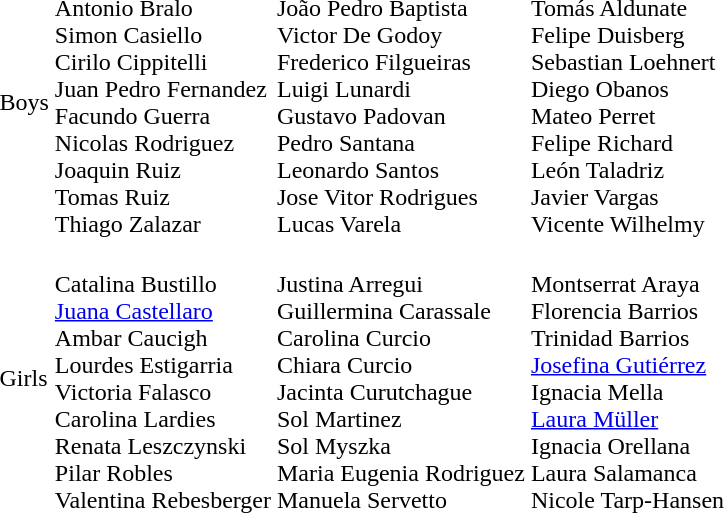<table>
<tr>
<td>Boys</td>
<td nowrap><br>Antonio Bralo<br>Simon Casiello<br>Cirilo Cippitelli<br>Juan Pedro Fernandez<br>Facundo Guerra<br>Nicolas Rodriguez<br>Joaquin Ruiz<br>Tomas Ruiz<br>Thiago Zalazar</td>
<td><br>João Pedro Baptista<br>Victor De Godoy<br>Frederico Filgueiras<br>Luigi Lunardi<br>Gustavo Padovan<br>Pedro Santana<br>Leonardo Santos<br>Jose Vitor Rodrigues<br>Lucas Varela</td>
<td><br>Tomás Aldunate<br>Felipe Duisberg<br>Sebastian Loehnert<br>Diego Obanos<br>Mateo Perret<br>Felipe Richard<br>León Taladriz<br>Javier Vargas<br>Vicente Wilhelmy</td>
</tr>
<tr>
<td>Girls</td>
<td><br>Catalina Bustillo<br><a href='#'>Juana Castellaro</a><br>Ambar Caucigh<br>Lourdes Estigarria<br>Victoria Falasco<br>Carolina Lardies<br>Renata Leszczynski<br>Pilar Robles<br>Valentina Rebesberger</td>
<td nowrap><br>Justina Arregui<br>Guillermina Carassale<br>Carolina Curcio<br>Chiara Curcio<br>Jacinta Curutchague<br>Sol Martinez<br>Sol Myszka<br>Maria Eugenia Rodriguez<br>Manuela Servetto</td>
<td nowrap><br>Montserrat Araya<br>Florencia Barrios<br>Trinidad Barrios<br><a href='#'>Josefina Gutiérrez</a><br>Ignacia Mella<br><a href='#'>Laura Müller</a><br>Ignacia Orellana<br>Laura Salamanca<br>Nicole Tarp-Hansen</td>
</tr>
</table>
